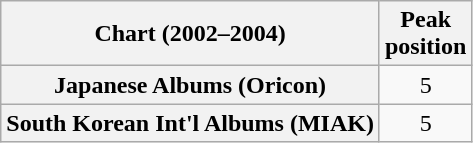<table class="wikitable plainrowheaders" style="text-align:center">
<tr>
<th scope="col">Chart (2002–2004)</th>
<th scope="col">Peak<br>position</th>
</tr>
<tr>
<th scope="row">Japanese Albums (Oricon)</th>
<td>5</td>
</tr>
<tr>
<th scope="row">South Korean Int'l Albums (MIAK)</th>
<td>5</td>
</tr>
</table>
